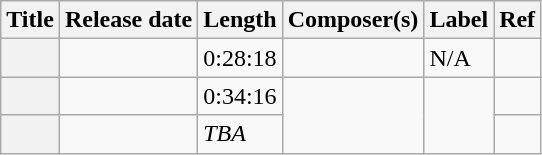<table class="wikitable">
<tr>
<th>Title</th>
<th>Release date</th>
<th>Length</th>
<th>Composer(s)</th>
<th>Label</th>
<th>Ref</th>
</tr>
<tr>
<th></th>
<td></td>
<td>0:28:18</td>
<td></td>
<td>N/A</td>
<td></td>
</tr>
<tr>
<th></th>
<td></td>
<td>0:34:16</td>
<td rowspan="2"></td>
<td rowspan="2"></td>
<td></td>
</tr>
<tr>
<th></th>
<td></td>
<td><em>TBA</em></td>
<td></td>
</tr>
</table>
